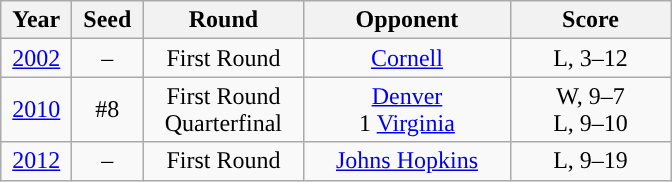<table class="wikitable">
<tr>
<th style="width:40px; ">Year</th>
<th style="width:40px; ">Seed</th>
<th style="width:100px; ">Round</th>
<th style="width:130px; ">Opponent</th>
<th style="width:100px; ">Score</th>
</tr>
<tr align="center">
<td><a href='#'>2002</a></td>
<td>–</td>
<td>First Round</td>
<td><a href='#'>Cornell</a></td>
<td>L, 3–12</td>
</tr>
<tr align="center">
<td><a href='#'>2010</a></td>
<td>#8</td>
<td>First Round<br>Quarterfinal</td>
<td><a href='#'>Denver</a><br>1 <a href='#'>Virginia</a></td>
<td>W, 9–7<br>L, 9–10</td>
</tr>
<tr align="center">
<td><a href='#'>2012</a></td>
<td>–</td>
<td>First Round</td>
<td><a href='#'>Johns Hopkins</a></td>
<td>L, 9–19</td>
</tr>
</table>
